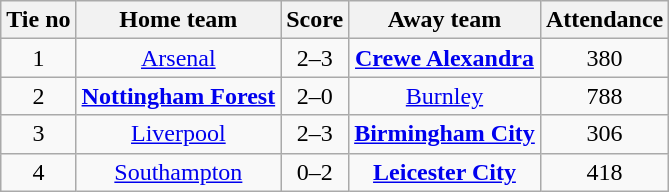<table class="wikitable" style="text-align: center">
<tr>
<th>Tie no</th>
<th>Home team</th>
<th>Score</th>
<th>Away team</th>
<th>Attendance</th>
</tr>
<tr>
<td>1</td>
<td><a href='#'>Arsenal</a></td>
<td>2–3</td>
<td><strong><a href='#'>Crewe Alexandra</a></strong></td>
<td>380</td>
</tr>
<tr>
<td>2</td>
<td><strong><a href='#'>Nottingham Forest</a></strong></td>
<td>2–0</td>
<td><a href='#'>Burnley</a></td>
<td>788</td>
</tr>
<tr>
<td>3</td>
<td><a href='#'>Liverpool</a></td>
<td>2–3</td>
<td><strong><a href='#'>Birmingham City</a></strong></td>
<td>306</td>
</tr>
<tr>
<td>4</td>
<td><a href='#'>Southampton</a></td>
<td>0–2</td>
<td><strong><a href='#'>Leicester City</a></strong></td>
<td>418</td>
</tr>
</table>
